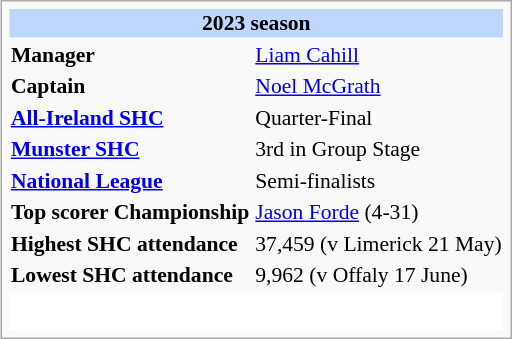<table class="infobox vevent" style="font-size: 90%;">
<tr>
<th colspan="2" style="background: #BFD7FF; text-align: center">2023 season</th>
</tr>
<tr>
<td><strong>Manager</strong></td>
<td><a href='#'>Liam Cahill</a></td>
</tr>
<tr>
<td><strong>Captain</strong></td>
<td><a href='#'>Noel McGrath</a></td>
</tr>
<tr>
<td><strong><a href='#'>All-Ireland SHC</a></strong></td>
<td>Quarter-Final</td>
</tr>
<tr>
<td><strong><a href='#'>Munster SHC</a></strong></td>
<td>3rd in Group Stage</td>
</tr>
<tr>
<td><strong><a href='#'>National League</a></strong></td>
<td>Semi-finalists</td>
</tr>
<tr>
<td><strong>Top scorer Championship</strong></td>
<td><a href='#'>Jason Forde</a> (4-31)</td>
</tr>
<tr>
<td><strong>Highest SHC attendance</strong></td>
<td>37,459 (v Limerick 21 May)</td>
</tr>
<tr>
<td><strong>Lowest SHC attendance</strong></td>
<td>9,962 (v Offaly 17 June)</td>
</tr>
<tr 0 Limerick v Tipperary 2020 Munster SHC Semi Final>
<td colspan="2" class="toccolours" style="background:#fff;"><br><table style="width:100%; text-align:center;">
<tr>
<td></td>
</tr>
</table>
</td>
</tr>
</table>
